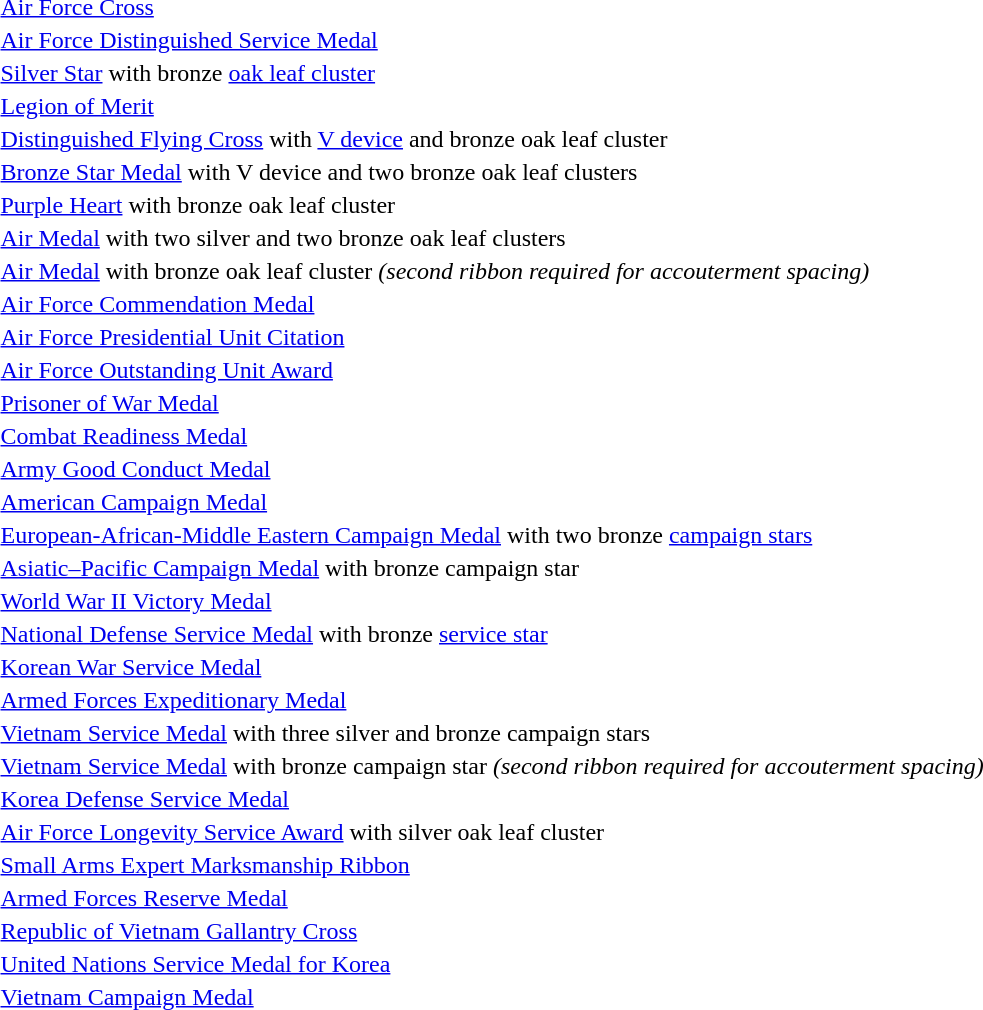<table>
<tr>
<td></td>
<td><a href='#'>Air Force Cross</a></td>
</tr>
<tr>
<td></td>
<td><a href='#'>Air Force Distinguished Service Medal</a></td>
</tr>
<tr>
<td></td>
<td><a href='#'>Silver Star</a> with bronze <a href='#'>oak leaf cluster</a></td>
</tr>
<tr>
<td></td>
<td><a href='#'>Legion of Merit</a></td>
</tr>
<tr>
<td></td>
<td><a href='#'>Distinguished Flying Cross</a> with <a href='#'>V device</a> and bronze oak leaf cluster</td>
</tr>
<tr>
<td></td>
<td><a href='#'>Bronze Star Medal</a> with V device and two bronze oak leaf clusters</td>
</tr>
<tr>
<td></td>
<td><a href='#'>Purple Heart</a> with bronze oak leaf cluster</td>
</tr>
<tr>
<td></td>
<td><a href='#'>Air Medal</a> with two silver and two bronze oak leaf clusters</td>
</tr>
<tr>
<td></td>
<td><a href='#'>Air Medal</a> with bronze oak leaf cluster <em>(second ribbon required for accouterment spacing)</em></td>
</tr>
<tr>
<td></td>
<td><a href='#'>Air Force Commendation Medal</a></td>
</tr>
<tr>
<td></td>
<td><a href='#'>Air Force Presidential Unit Citation</a></td>
</tr>
<tr>
<td></td>
<td><a href='#'>Air Force Outstanding Unit Award</a></td>
</tr>
<tr>
<td></td>
<td><a href='#'>Prisoner of War Medal</a></td>
</tr>
<tr>
<td></td>
<td><a href='#'>Combat Readiness Medal</a></td>
</tr>
<tr>
<td></td>
<td><a href='#'>Army Good Conduct Medal</a></td>
</tr>
<tr>
<td></td>
<td><a href='#'>American Campaign Medal</a></td>
</tr>
<tr>
<td></td>
<td><a href='#'>European-African-Middle Eastern Campaign Medal</a> with two bronze <a href='#'>campaign stars</a></td>
</tr>
<tr>
<td></td>
<td><a href='#'>Asiatic–Pacific Campaign Medal</a> with bronze campaign star</td>
</tr>
<tr>
<td></td>
<td><a href='#'>World War II Victory Medal</a></td>
</tr>
<tr>
<td></td>
<td><a href='#'>National Defense Service Medal</a> with bronze <a href='#'>service star</a></td>
</tr>
<tr>
<td></td>
<td><a href='#'>Korean War Service Medal</a></td>
</tr>
<tr>
<td></td>
<td><a href='#'>Armed Forces Expeditionary Medal</a></td>
</tr>
<tr>
<td></td>
<td><a href='#'>Vietnam Service Medal</a> with three silver and bronze campaign stars</td>
</tr>
<tr>
<td></td>
<td><a href='#'>Vietnam Service Medal</a> with bronze campaign star <em>(second ribbon required for accouterment spacing)</em></td>
</tr>
<tr>
<td></td>
<td><a href='#'>Korea Defense Service Medal</a></td>
</tr>
<tr>
<td></td>
<td><a href='#'>Air Force Longevity Service Award</a> with silver oak leaf cluster</td>
</tr>
<tr>
<td></td>
<td><a href='#'>Small Arms Expert Marksmanship Ribbon</a></td>
</tr>
<tr>
<td></td>
<td><a href='#'>Armed Forces Reserve Medal</a></td>
</tr>
<tr>
<td></td>
<td><a href='#'>Republic of Vietnam Gallantry Cross</a></td>
</tr>
<tr>
<td></td>
<td><a href='#'>United Nations Service Medal for Korea</a></td>
</tr>
<tr>
<td></td>
<td><a href='#'>Vietnam Campaign Medal</a></td>
</tr>
</table>
